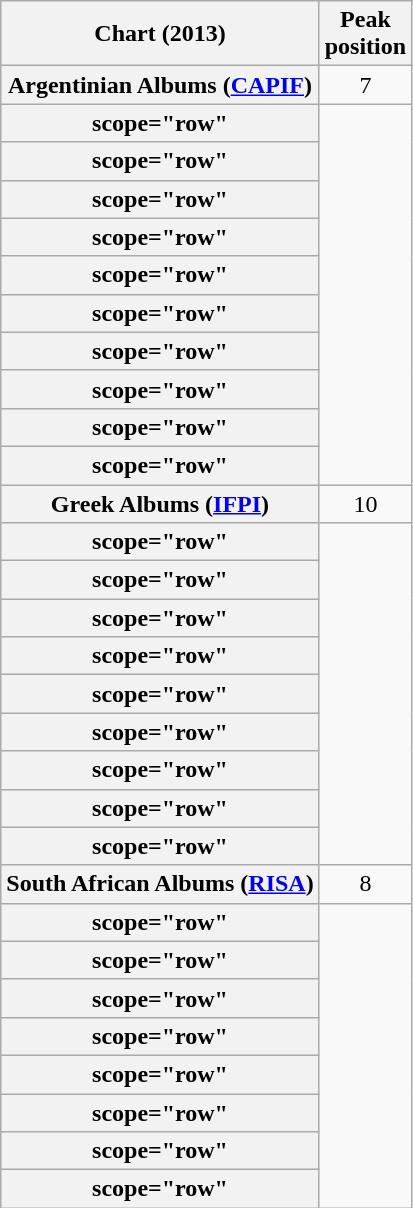<table class="wikitable sortable plainrowheaders" style="text-align:center;">
<tr>
<th>Chart (2013)</th>
<th>Peak<br>position</th>
</tr>
<tr>
<th scope="row">Argentinian Albums (<a href='#'>CAPIF</a>)</th>
<td>7</td>
</tr>
<tr>
<th>scope="row"</th>
</tr>
<tr>
<th>scope="row"</th>
</tr>
<tr>
<th>scope="row"</th>
</tr>
<tr>
<th>scope="row"</th>
</tr>
<tr>
<th>scope="row"</th>
</tr>
<tr>
<th>scope="row"</th>
</tr>
<tr>
<th>scope="row"</th>
</tr>
<tr>
<th>scope="row"</th>
</tr>
<tr>
<th>scope="row"</th>
</tr>
<tr>
<th>scope="row"</th>
</tr>
<tr>
<th scope="row">Greek Albums (<a href='#'>IFPI</a>)</th>
<td>10</td>
</tr>
<tr>
<th>scope="row"</th>
</tr>
<tr>
<th>scope="row"</th>
</tr>
<tr>
<th>scope="row"</th>
</tr>
<tr>
<th>scope="row"</th>
</tr>
<tr>
<th>scope="row"</th>
</tr>
<tr>
<th>scope="row"</th>
</tr>
<tr>
<th>scope="row"</th>
</tr>
<tr>
<th>scope="row"</th>
</tr>
<tr>
<th>scope="row"</th>
</tr>
<tr>
<th scope="row">South African Albums (<a href='#'>RISA</a>)</th>
<td>8</td>
</tr>
<tr>
<th>scope="row"</th>
</tr>
<tr>
<th>scope="row"</th>
</tr>
<tr>
<th>scope="row"</th>
</tr>
<tr>
<th>scope="row"</th>
</tr>
<tr>
<th>scope="row"</th>
</tr>
<tr>
<th>scope="row"</th>
</tr>
<tr>
<th>scope="row"</th>
</tr>
<tr>
<th>scope="row"</th>
</tr>
</table>
